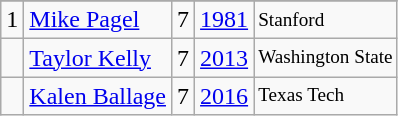<table class="wikitable">
<tr>
</tr>
<tr>
<td>1</td>
<td><a href='#'>Mike Pagel</a></td>
<td><abbr>7</abbr></td>
<td><a href='#'>1981</a></td>
<td style="font-size:80%;">Stanford</td>
</tr>
<tr>
<td></td>
<td><a href='#'>Taylor Kelly</a></td>
<td><abbr>7</abbr></td>
<td><a href='#'>2013</a></td>
<td style="font-size:80%;">Washington State</td>
</tr>
<tr>
<td></td>
<td><a href='#'>Kalen Ballage</a></td>
<td><abbr>7</abbr></td>
<td><a href='#'>2016</a></td>
<td style="font-size:80%;">Texas Tech</td>
</tr>
</table>
